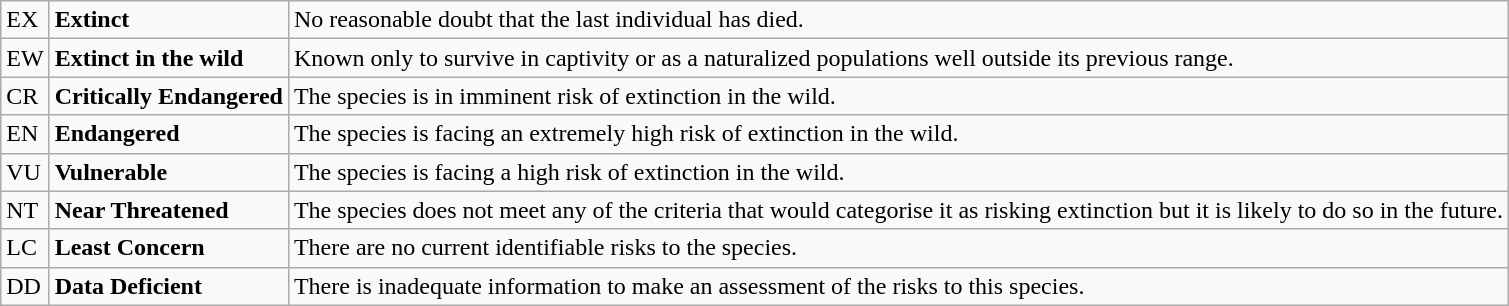<table class="wikitable" style="text-align:left">
<tr>
<td>EX</td>
<td><strong>Extinct</strong></td>
<td>No reasonable doubt that the last individual has died.</td>
</tr>
<tr>
<td>EW</td>
<td><strong>Extinct in the wild</strong></td>
<td>Known only to survive in captivity or as a naturalized populations well outside its previous range.</td>
</tr>
<tr>
<td>CR</td>
<td><strong>Critically Endangered</strong></td>
<td>The species is in imminent risk of extinction in the wild.</td>
</tr>
<tr>
<td>EN</td>
<td><strong>Endangered</strong></td>
<td>The species is facing an extremely high risk of extinction in the wild.</td>
</tr>
<tr>
<td>VU</td>
<td><strong>Vulnerable</strong></td>
<td>The species is facing a high risk of extinction in the wild.</td>
</tr>
<tr>
<td>NT</td>
<td><strong>Near Threatened</strong></td>
<td>The species does not meet any of the criteria that would categorise it as risking extinction but it is likely to do so in the future.</td>
</tr>
<tr>
<td>LC</td>
<td><strong>Least Concern</strong></td>
<td>There are no current identifiable risks to the species.</td>
</tr>
<tr>
<td>DD</td>
<td><strong>Data Deficient</strong></td>
<td>There is inadequate information to make an assessment of the risks to this species.</td>
</tr>
</table>
